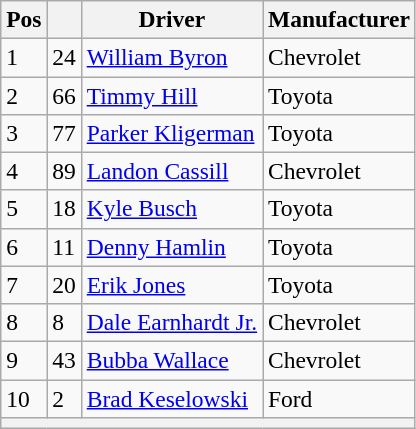<table class="wikitable" style="font-size:98%">
<tr>
<th>Pos</th>
<th></th>
<th>Driver</th>
<th>Manufacturer</th>
</tr>
<tr>
<td>1</td>
<td>24</td>
<td><a href='#'>William Byron</a></td>
<td>Chevrolet</td>
</tr>
<tr>
<td>2</td>
<td>66</td>
<td><a href='#'>Timmy Hill</a></td>
<td>Toyota</td>
</tr>
<tr>
<td>3</td>
<td>77</td>
<td><a href='#'>Parker Kligerman</a></td>
<td>Toyota</td>
</tr>
<tr>
<td>4</td>
<td>89</td>
<td><a href='#'>Landon Cassill</a></td>
<td>Chevrolet</td>
</tr>
<tr>
<td>5</td>
<td>18</td>
<td><a href='#'>Kyle Busch</a></td>
<td>Toyota</td>
</tr>
<tr>
<td>6</td>
<td>11</td>
<td><a href='#'>Denny Hamlin</a></td>
<td>Toyota</td>
</tr>
<tr>
<td>7</td>
<td>20</td>
<td><a href='#'>Erik Jones</a></td>
<td>Toyota</td>
</tr>
<tr>
<td>8</td>
<td>8</td>
<td><a href='#'>Dale Earnhardt Jr.</a></td>
<td>Chevrolet</td>
</tr>
<tr>
<td>9</td>
<td>43</td>
<td><a href='#'>Bubba Wallace</a></td>
<td>Chevrolet</td>
</tr>
<tr>
<td>10</td>
<td>2</td>
<td><a href='#'>Brad Keselowski</a></td>
<td>Ford</td>
</tr>
<tr>
<th colspan=4></th>
</tr>
</table>
